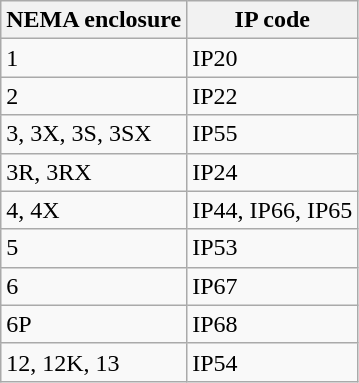<table class="wikitable">
<tr>
<th>NEMA enclosure</th>
<th>IP code</th>
</tr>
<tr>
<td>1</td>
<td>IP20</td>
</tr>
<tr>
<td>2</td>
<td>IP22</td>
</tr>
<tr>
<td>3, 3X, 3S, 3SX</td>
<td>IP55</td>
</tr>
<tr>
<td>3R, 3RX</td>
<td>IP24</td>
</tr>
<tr>
<td>4, 4X</td>
<td>IP44, IP66, IP65</td>
</tr>
<tr>
<td>5</td>
<td>IP53</td>
</tr>
<tr>
<td>6</td>
<td>IP67</td>
</tr>
<tr>
<td>6P</td>
<td>IP68</td>
</tr>
<tr>
<td>12, 12K, 13</td>
<td>IP54</td>
</tr>
</table>
